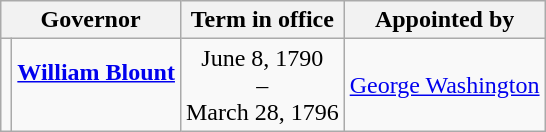<table class="wikitable sortable" style="text-align:center;">
<tr>
<th scope="colgroup" colspan="2">Governor</th>
<th scope="col">Term in office</th>
<th scope="col">Appointed by</th>
</tr>
<tr style="height:2em;">
<td></td>
<td><strong><a href='#'>William Blount</a></strong><br><br></td>
<td>June 8, 1790<br>–<br>March 28, 1796<br></td>
<td><a href='#'>George Washington</a></td>
</tr>
</table>
